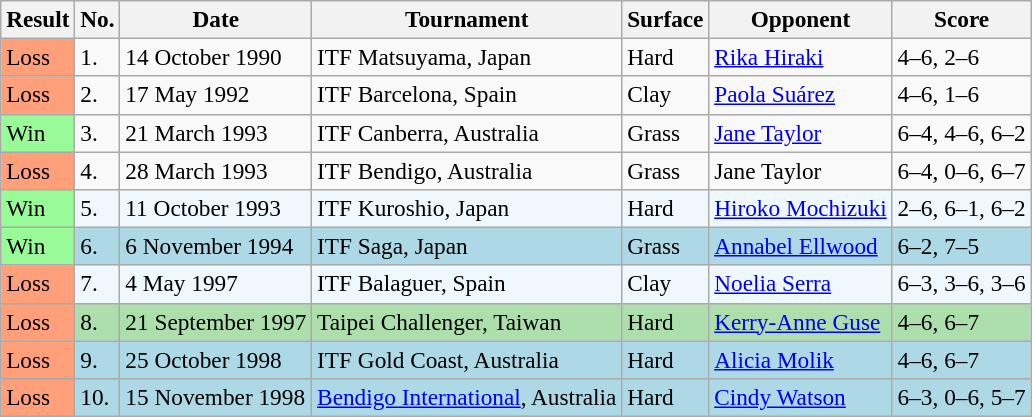<table class="sortable wikitable" style=font-size:97%>
<tr>
<th>Result</th>
<th>No.</th>
<th>Date</th>
<th>Tournament</th>
<th>Surface</th>
<th>Opponent</th>
<th class=unsortable>Score</th>
</tr>
<tr>
<td style="background:#ffa07a;">Loss</td>
<td>1.</td>
<td>14 October 1990</td>
<td>ITF Matsuyama, Japan</td>
<td>Hard</td>
<td> <a href='#'>Rika Hiraki</a></td>
<td>4–6, 2–6</td>
</tr>
<tr>
<td style="background:#ffa07a;">Loss</td>
<td>2.</td>
<td>17 May 1992</td>
<td>ITF Barcelona, Spain</td>
<td>Clay</td>
<td> <a href='#'>Paola Suárez</a></td>
<td>4–6, 1–6</td>
</tr>
<tr>
<td bgcolor="98FB98">Win</td>
<td>3.</td>
<td>21 March 1993</td>
<td>ITF Canberra, Australia</td>
<td>Grass</td>
<td> <a href='#'>Jane Taylor</a></td>
<td>6–4, 4–6, 6–2</td>
</tr>
<tr>
<td style="background:#ffa07a;">Loss</td>
<td>4.</td>
<td>28 March 1993</td>
<td>ITF Bendigo, Australia</td>
<td>Grass</td>
<td> Jane Taylor</td>
<td>6–4, 0–6, 6–7</td>
</tr>
<tr style="background:#f0f8ff;">
<td bgcolor="98FB98">Win</td>
<td>5.</td>
<td>11 October 1993</td>
<td>ITF Kuroshio, Japan</td>
<td>Hard</td>
<td> <a href='#'>Hiroko Mochizuki</a></td>
<td>2–6, 6–1, 6–2</td>
</tr>
<tr style="background:lightblue;">
<td bgcolor="98FB98">Win</td>
<td>6.</td>
<td>6 November 1994</td>
<td>ITF Saga, Japan</td>
<td>Grass</td>
<td> <a href='#'>Annabel Ellwood</a></td>
<td>6–2, 7–5</td>
</tr>
<tr style="background:#f0f8ff;">
<td style="background:#ffa07a;">Loss</td>
<td>7.</td>
<td>4 May 1997</td>
<td>ITF Balaguer, Spain</td>
<td>Clay</td>
<td> <a href='#'>Noelia Serra</a></td>
<td>6–3, 3–6, 3–6</td>
</tr>
<tr style="background:#addfad;">
<td style="background:#ffa07a;">Loss</td>
<td>8.</td>
<td>21 September 1997</td>
<td>Taipei Challenger, Taiwan</td>
<td>Hard</td>
<td> <a href='#'>Kerry-Anne Guse</a></td>
<td>4–6, 6–7</td>
</tr>
<tr style="background:lightblue;">
<td style="background:#ffa07a;">Loss</td>
<td>9.</td>
<td>25 October 1998</td>
<td>ITF Gold Coast, Australia</td>
<td>Hard</td>
<td> <a href='#'>Alicia Molik</a></td>
<td>4–6, 6–7</td>
</tr>
<tr style="background:lightblue;">
<td style="background:#ffa07a;">Loss</td>
<td>10.</td>
<td>15 November 1998</td>
<td><a href='#'>Bendigo International</a>, Australia</td>
<td>Hard</td>
<td> <a href='#'>Cindy Watson</a></td>
<td>6–3, 0–6, 5–7</td>
</tr>
</table>
